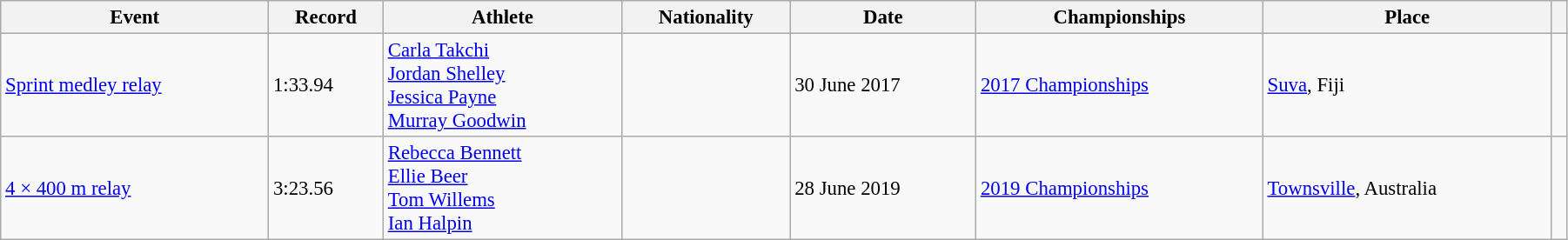<table class="wikitable" style="font-size:95%; width: 95%;">
<tr>
<th>Event</th>
<th>Record</th>
<th>Athlete</th>
<th>Nationality</th>
<th>Date</th>
<th>Championships</th>
<th>Place</th>
<th></th>
</tr>
<tr>
<td><a href='#'>Sprint medley relay</a></td>
<td>1:33.94</td>
<td><a href='#'>Carla Takchi</a><br><a href='#'>Jordan Shelley</a><br><a href='#'>Jessica Payne</a><br><a href='#'>Murray Goodwin</a></td>
<td></td>
<td>30 June 2017</td>
<td><a href='#'>2017 Championships</a></td>
<td> <a href='#'>Suva</a>, Fiji</td>
<td></td>
</tr>
<tr>
<td><a href='#'>4 × 400 m relay</a></td>
<td>3:23.56</td>
<td><a href='#'>Rebecca Bennett</a><br><a href='#'>Ellie Beer</a><br><a href='#'>Tom Willems</a><br><a href='#'>Ian Halpin</a></td>
<td></td>
<td>28 June 2019</td>
<td><a href='#'>2019 Championships</a></td>
<td> <a href='#'>Townsville</a>, Australia</td>
<td></td>
</tr>
</table>
